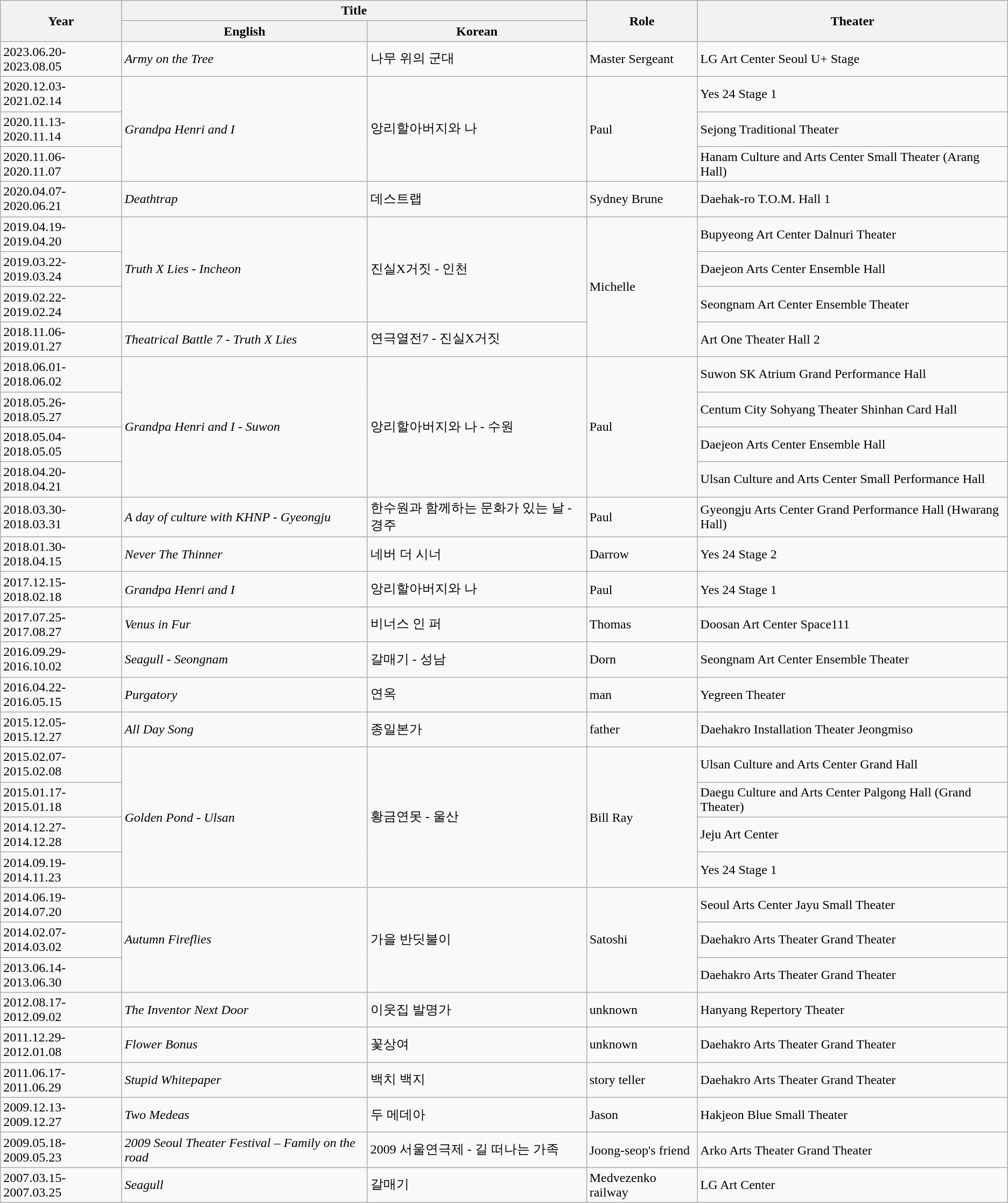<table class="wikitable sortable">
<tr>
<th scope="col" rowspan=2>Year</th>
<th scope="col" colspan=2>Title</th>
<th scope="col" rowspan=2>Role</th>
<th scope="col" rowspan=2>Theater</th>
</tr>
<tr>
<th>English</th>
<th>Korean</th>
</tr>
<tr>
<td>2023.06.20-2023.08.05</td>
<td><em>Army on the Tree</em></td>
<td>나무 위의 군대</td>
<td>Master Sergeant</td>
<td>LG Art Center Seoul U+ Stage</td>
</tr>
<tr>
<td>2020.12.03-2021.02.14</td>
<td rowspan="3"><em>Grandpa Henri and I</em></td>
<td rowspan="3">앙리할아버지와 나</td>
<td rowspan="3">Paul</td>
<td>Yes 24 Stage 1</td>
</tr>
<tr>
<td>2020.11.13-2020.11.14</td>
<td>Sejong Traditional Theater</td>
</tr>
<tr>
<td>2020.11.06-2020.11.07</td>
<td>Hanam Culture and Arts Center Small Theater (Arang Hall)</td>
</tr>
<tr>
<td>2020.04.07-2020.06.21</td>
<td><em>Deathtrap</em></td>
<td>데스트랩</td>
<td>Sydney Brune</td>
<td>Daehak-ro T.O.M. Hall 1</td>
</tr>
<tr>
<td>2019.04.19-2019.04.20</td>
<td rowspan="3"><em>Truth X Lies - Incheon</em></td>
<td rowspan="3">진실X거짓 - 인천</td>
<td rowspan="4">Michelle</td>
<td>Bupyeong Art Center Dalnuri Theater</td>
</tr>
<tr>
<td>2019.03.22-2019.03.24</td>
<td>Daejeon Arts Center Ensemble Hall</td>
</tr>
<tr>
<td>2019.02.22-2019.02.24</td>
<td>Seongnam Art Center Ensemble Theater</td>
</tr>
<tr>
<td>2018.11.06-2019.01.27</td>
<td><em>Theatrical Battle 7 - Truth X Lies</em></td>
<td>연극열전7 - 진실X거짓</td>
<td>Art One Theater Hall 2</td>
</tr>
<tr>
<td>2018.06.01-2018.06.02</td>
<td rowspan="4"><em>Grandpa Henri and I - Suwon</em></td>
<td rowspan="4">앙리할아버지와 나 - 수원</td>
<td rowspan="4">Paul</td>
<td>Suwon SK Atrium Grand Performance Hall</td>
</tr>
<tr>
<td>2018.05.26-2018.05.27</td>
<td>Centum City Sohyang Theater Shinhan Card Hall</td>
</tr>
<tr>
<td>2018.05.04-2018.05.05</td>
<td>Daejeon Arts Center Ensemble Hall</td>
</tr>
<tr>
<td>2018.04.20-2018.04.21</td>
<td>Ulsan Culture and Arts Center Small Performance Hall</td>
</tr>
<tr>
<td>2018.03.30-2018.03.31</td>
<td><em>A day of culture with KHNP - Gyeongju</em></td>
<td>한수원과 함께하는 문화가 있는 날 - 경주</td>
<td>Paul</td>
<td>Gyeongju Arts Center Grand Performance Hall (Hwarang Hall)</td>
</tr>
<tr>
<td>2018.01.30-2018.04.15</td>
<td><em>Never The Thinner</em></td>
<td>네버 더 시너</td>
<td>Darrow</td>
<td>Yes 24 Stage 2</td>
</tr>
<tr>
<td>2017.12.15-2018.02.18</td>
<td><em>Grandpa Henri and I</em></td>
<td>앙리할아버지와 나</td>
<td>Paul</td>
<td>Yes 24 Stage 1</td>
</tr>
<tr>
<td>2017.07.25-2017.08.27</td>
<td><em>Venus in Fur</em></td>
<td>비너스 인 퍼</td>
<td>Thomas</td>
<td>Doosan Art Center Space111</td>
</tr>
<tr>
<td>2016.09.29-2016.10.02</td>
<td><em>Seagull - Seongnam</em></td>
<td>갈매기 - 성남</td>
<td>Dorn</td>
<td>Seongnam Art Center Ensemble Theater</td>
</tr>
<tr>
<td>2016.04.22-2016.05.15</td>
<td><em>Purgatory</em></td>
<td>연옥</td>
<td>man</td>
<td>Yegreen Theater</td>
</tr>
<tr>
<td>2015.12.05-2015.12.27</td>
<td><em>All Day Song</em></td>
<td>종일본가</td>
<td>father</td>
<td>Daehakro Installation Theater Jeongmiso</td>
</tr>
<tr>
<td>2015.02.07-2015.02.08</td>
<td rowspan="4"><em>Golden Pond - Ulsan</em></td>
<td rowspan="4">황금연못 - 울산</td>
<td rowspan="4">Bill Ray</td>
<td>Ulsan Culture and Arts Center Grand Hall</td>
</tr>
<tr>
<td>2015.01.17-2015.01.18</td>
<td>Daegu Culture and Arts Center Palgong Hall (Grand Theater)</td>
</tr>
<tr>
<td>2014.12.27-2014.12.28</td>
<td>Jeju Art Center</td>
</tr>
<tr>
<td>2014.09.19-2014.11.23</td>
<td>Yes 24 Stage 1</td>
</tr>
<tr>
<td>2014.06.19-2014.07.20</td>
<td rowspan="3"><em>Autumn Fireflies</em></td>
<td rowspan="3">가을 반딧불이</td>
<td rowspan="3">Satoshi</td>
<td>Seoul Arts Center Jayu Small Theater</td>
</tr>
<tr>
<td>2014.02.07-2014.03.02</td>
<td>Daehakro Arts Theater Grand Theater</td>
</tr>
<tr>
<td>2013.06.14-2013.06.30</td>
<td>Daehakro Arts Theater Grand Theater</td>
</tr>
<tr>
<td>2012.08.17-2012.09.02</td>
<td><em>The Inventor Next Door</em></td>
<td>이웃집 발명가</td>
<td>unknown</td>
<td>Hanyang Repertory Theater</td>
</tr>
<tr>
<td>2011.12.29-2012.01.08</td>
<td><em>Flower Bonus</em></td>
<td>꽃상여</td>
<td>unknown</td>
<td>Daehakro Arts Theater Grand Theater</td>
</tr>
<tr>
<td>2011.06.17-2011.06.29</td>
<td><em>Stupid Whitepaper</em></td>
<td>백치 백지</td>
<td>story teller</td>
<td>Daehakro Arts Theater Grand Theater</td>
</tr>
<tr>
<td>2009.12.13-2009.12.27</td>
<td><em>Two Medeas</em></td>
<td>두 메데아</td>
<td>Jason</td>
<td>Hakjeon Blue Small Theater</td>
</tr>
<tr>
<td>2009.05.18-2009.05.23</td>
<td><em>2009 Seoul Theater Festival – Family on the road</em></td>
<td>2009 서울연극제 - 길 떠나는 가족</td>
<td>Joong-seop's friend</td>
<td>Arko Arts Theater Grand Theater</td>
</tr>
<tr>
<td>2007.03.15-2007.03.25</td>
<td><em>Seagull</em></td>
<td>갈매기</td>
<td>Medvezenko railway</td>
<td>LG Art Center</td>
</tr>
</table>
